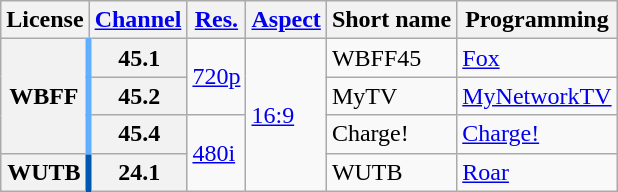<table class="wikitable">
<tr>
<th>License</th>
<th><a href='#'>Channel</a></th>
<th><a href='#'>Res.</a></th>
<th><a href='#'>Aspect</a></th>
<th>Short name</th>
<th>Programming</th>
</tr>
<tr>
<th rowspan = "3" style="border-right: 4px solid #60B0FF;">WBFF</th>
<th scope = "row">45.1</th>
<td rowspan=2><a href='#'>720p</a></td>
<td rowspan=4><a href='#'>16:9</a></td>
<td>WBFF45</td>
<td><a href='#'>Fox</a></td>
</tr>
<tr>
<th scope = "row">45.2</th>
<td>MyTV</td>
<td><a href='#'>MyNetworkTV</a></td>
</tr>
<tr>
<th scope = "row">45.4</th>
<td rowspan=2><a href='#'>480i</a></td>
<td>Charge!</td>
<td><a href='#'>Charge!</a></td>
</tr>
<tr>
<th rowspan = "row" scope = "row" style="border-right: 4px solid #0057AF;">WUTB</th>
<th scope = "row">24.1</th>
<td>WUTB</td>
<td><a href='#'>Roar</a></td>
</tr>
</table>
